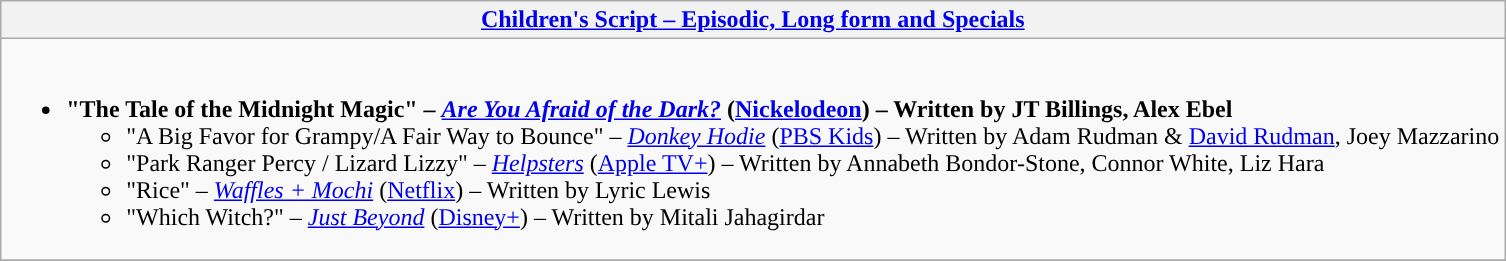<table class=wikitable style="width=100%">
<tr>
<th colspan="2" style="background:"><a href='#'>Children's Script – Episodic, Long form and Specials</a></th>
</tr>
<tr>
<td colspan="2" style="vertical-align:top;"><br><ul><li><strong>"The Tale of the Midnight Magic" – <em><a href='#'>Are You Afraid of the Dark?</a></em> (<a href='#'>Nickelodeon</a>) – Written by JT Billings, Alex Ebel</strong><ul><li>"A Big Favor for Grampy/A Fair Way to Bounce" – <em><a href='#'>Donkey Hodie</a></em> (<a href='#'>PBS Kids</a>) – Written by Adam Rudman & <a href='#'>David Rudman</a>, Joey Mazzarino</li><li>"Park Ranger Percy / Lizard Lizzy" – <em><a href='#'>Helpsters</a></em> (<a href='#'>Apple TV+</a>) – Written by Annabeth Bondor-Stone, Connor White, Liz Hara</li><li>"Rice" – <em><a href='#'>Waffles + Mochi</a></em> (<a href='#'>Netflix</a>) – Written by Lyric Lewis</li><li>"Which Witch?" – <em><a href='#'>Just Beyond</a></em> (<a href='#'>Disney+</a>) – Written by Mitali Jahagirdar</li></ul></li></ul></td>
</tr>
<tr>
</tr>
</table>
